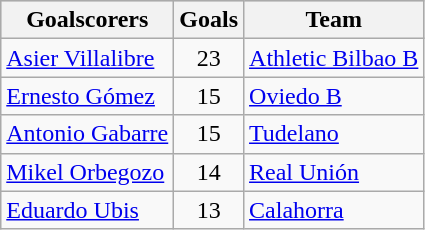<table class="wikitable sortable" class="wikitable">
<tr style="background:#ccc; text-align:center;">
<th>Goalscorers</th>
<th>Goals</th>
<th>Team</th>
</tr>
<tr>
<td> <a href='#'>Asier Villalibre</a></td>
<td style="text-align:center;">23</td>
<td><a href='#'>Athletic Bilbao B</a></td>
</tr>
<tr>
<td> <a href='#'>Ernesto Gómez</a></td>
<td style="text-align:center;">15</td>
<td><a href='#'>Oviedo B</a></td>
</tr>
<tr>
<td> <a href='#'>Antonio Gabarre</a></td>
<td style="text-align:center;">15</td>
<td><a href='#'>Tudelano</a></td>
</tr>
<tr>
<td> <a href='#'>Mikel Orbegozo</a></td>
<td style="text-align:center;">14</td>
<td><a href='#'>Real Unión</a></td>
</tr>
<tr>
<td> <a href='#'>Eduardo Ubis</a></td>
<td style="text-align:center;">13</td>
<td><a href='#'>Calahorra</a></td>
</tr>
</table>
